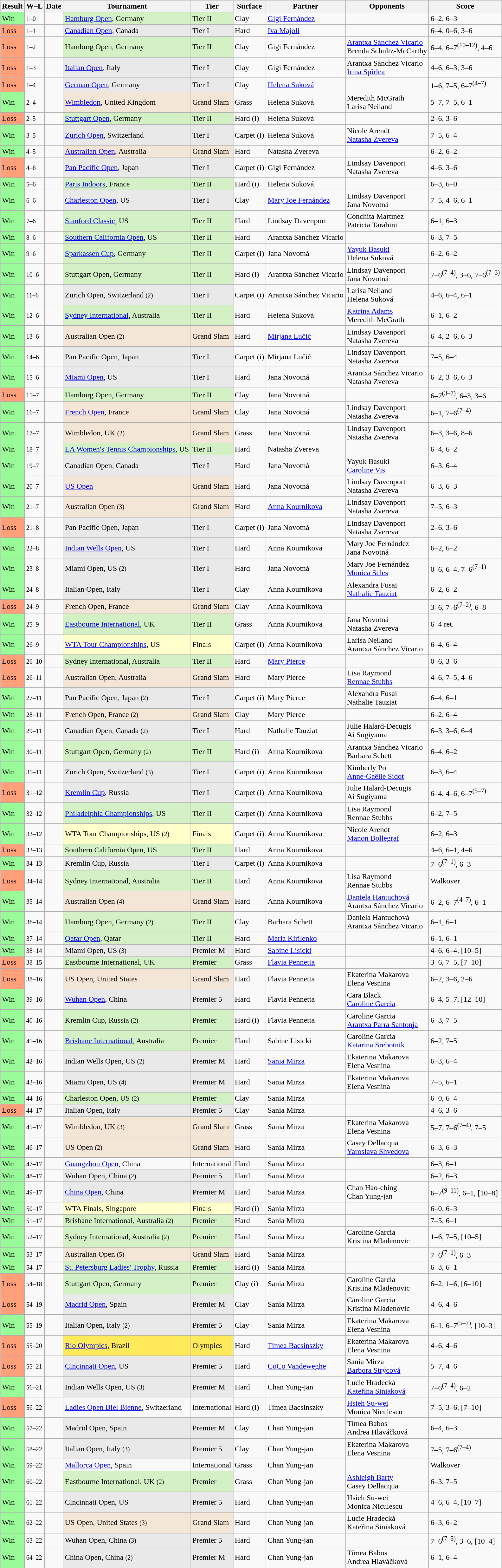<table class="sortable wikitable">
<tr>
<th>Result</th>
<th class="unsortable">W–L</th>
<th>Date</th>
<th>Tournament</th>
<th>Tier</th>
<th>Surface</th>
<th>Partner</th>
<th>Opponents</th>
<th class="unsortable">Score</th>
</tr>
<tr>
<td style="background:#98fb98;">Win</td>
<td><small>1–0</small></td>
<td><a href='#'></a></td>
<td style="background:#D4F1C5;"><a href='#'>Hamburg Open</a>, Germany</td>
<td style="background:#D4F1C5;">Tier II</td>
<td>Clay</td>
<td> <a href='#'>Gigi Fernández</a></td>
<td></td>
<td>6–2, 6–3</td>
</tr>
<tr>
<td style="background:#ffa07a;">Loss</td>
<td><small>1–1</small></td>
<td><a href='#'></a></td>
<td style="background:#E9E9E9;"><a href='#'>Canadian Open</a>, Canada</td>
<td style="background:#E9E9E9;">Tier I</td>
<td>Hard</td>
<td> <a href='#'>Iva Majoli</a></td>
<td></td>
<td>6–4, 0–6, 3–6</td>
</tr>
<tr>
<td style="background:#ffa07a;">Loss</td>
<td><small>1–2</small></td>
<td><a href='#'></a></td>
<td style="background:#D4F1C5;">Hamburg Open, Germany</td>
<td style="background:#D4F1C5;">Tier II</td>
<td>Clay</td>
<td> Gigi Fernández</td>
<td> <a href='#'>Arantxa Sánchez Vicario</a><br> Brenda Schultz-McCarthy</td>
<td>6–4, 6–7<sup>(10–12)</sup>, 4–6</td>
</tr>
<tr>
<td style="background:#ffa07a;">Loss</td>
<td><small>1–3</small></td>
<td><a href='#'></a></td>
<td style="background:#E9E9E9;"><a href='#'>Italian Open</a>, Italy</td>
<td style="background:#E9E9E9;">Tier I</td>
<td>Clay</td>
<td> Gigi Fernández</td>
<td> Arantxa Sánchez Vicario<br> <a href='#'>Irina Spîrlea</a></td>
<td>4–6, 6–3, 3–6</td>
</tr>
<tr>
<td style="background:#ffa07a;">Loss</td>
<td><small>1–4</small></td>
<td><a href='#'></a></td>
<td style="background:#E9E9E9;"><a href='#'>German Open</a>, Germany</td>
<td style="background:#E9E9E9;">Tier I</td>
<td>Clay</td>
<td> <a href='#'>Helena Suková</a></td>
<td></td>
<td>1–6, 7–5, 6–7<sup>(4–7)</sup></td>
</tr>
<tr>
<td style="background:#98fb98;">Win</td>
<td><small>2–4</small></td>
<td><a href='#'></a></td>
<td style="background:#F3E6D7;"><a href='#'>Wimbledon</a>, United Kingdom</td>
<td style="background:#F3E6D7;">Grand Slam</td>
<td>Grass</td>
<td> Helena Suková</td>
<td> Meredith McGrath<br> Larisa Neiland</td>
<td>5–7, 7–5, 6–1</td>
</tr>
<tr>
<td style="background:#ffa07a;">Loss</td>
<td><small>2–5</small></td>
<td><a href='#'></a></td>
<td style="background:#D4F1C5;"><a href='#'>Stuttgart Open</a>, Germany</td>
<td style="background:#D4F1C5;">Tier II</td>
<td>Hard (i)</td>
<td> Helena Suková</td>
<td></td>
<td>2–6, 3–6</td>
</tr>
<tr>
<td style="background:#98fb98;">Win</td>
<td><small>3–5</small></td>
<td><a href='#'></a></td>
<td style="background:#E9E9E9;"><a href='#'>Zurich Open</a>, Switzerland</td>
<td style="background:#E9E9E9;">Tier I</td>
<td>Carpet (i)</td>
<td> Helena Suková</td>
<td> Nicole Arendt<br> <a href='#'>Natasha Zvereva</a></td>
<td>7–5, 6–4</td>
</tr>
<tr>
<td style="background:#98fb98;">Win</td>
<td><small>4–5</small></td>
<td><a href='#'></a></td>
<td style="background:#F3E6D7;"><a href='#'>Australian Open</a>, Australia</td>
<td style="background:#F3E6D7;">Grand Slam</td>
<td>Hard</td>
<td> Natasha Zvereva</td>
<td></td>
<td>6–2, 6–2</td>
</tr>
<tr>
<td style="background:#ffa07a;">Loss</td>
<td><small>4–6</small></td>
<td><a href='#'></a></td>
<td style="background:#E9E9E9;"><a href='#'>Pan Pacific Open</a>, Japan</td>
<td style="background:#E9E9E9;">Tier I</td>
<td>Carpet (i)</td>
<td> Gigi Fernández</td>
<td> Lindsay Davenport<br> Natasha Zvereva</td>
<td>4–6, 3–6</td>
</tr>
<tr>
<td style="background:#98fb98;">Win</td>
<td><small>5–6</small></td>
<td><a href='#'></a></td>
<td style="background:#D4F1C5;"><a href='#'>Paris Indoors</a>, France</td>
<td style="background:#D4F1C5;">Tier II</td>
<td>Hard (i)</td>
<td> Helena Suková</td>
<td></td>
<td>6–3, 6–0</td>
</tr>
<tr>
<td style="background:#98fb98;">Win</td>
<td><small>6–6</small></td>
<td><a href='#'></a></td>
<td style="background:#E9E9E9;"><a href='#'>Charleston Open</a>, US</td>
<td style="background:#E9E9E9;">Tier I</td>
<td>Clay</td>
<td> <a href='#'>Mary Joe Fernández</a></td>
<td> Lindsay Davenport<br> Jana Novotná</td>
<td>7–5, 4–6, 6–1</td>
</tr>
<tr>
<td style="background:#98fb98;">Win</td>
<td><small>7–6</small></td>
<td><a href='#'></a></td>
<td style="background:#D4F1C5;"><a href='#'>Stanford Classic</a>, US</td>
<td style="background:#D4F1C5;">Tier II</td>
<td>Hard</td>
<td> Lindsay Davenport</td>
<td> Conchita Martínez<br> Patricia Tarabini</td>
<td>6–1, 6–3</td>
</tr>
<tr>
<td style="background:#98fb98;">Win</td>
<td><small>8–6</small></td>
<td><a href='#'></a></td>
<td style="background:#D4F1C5;"><a href='#'>Southern California Open</a>, US</td>
<td style="background:#D4F1C5;">Tier II</td>
<td>Hard</td>
<td> Arantxa Sánchez Vicario</td>
<td></td>
<td>6–3, 7–5</td>
</tr>
<tr>
<td style="background:#98fb98;">Win</td>
<td><small>9–6</small></td>
<td><a href='#'></a></td>
<td style="background:#D4F1C5;"><a href='#'>Sparkassen Cup</a>, Germany</td>
<td style="background:#D4F1C5;">Tier II</td>
<td>Carpet (i)</td>
<td> Jana Novotná</td>
<td> <a href='#'>Yayuk Basuki</a><br> Helena Suková</td>
<td>6–2, 6–2</td>
</tr>
<tr>
<td style="background:#98fb98;">Win</td>
<td><small>10–6</small></td>
<td><a href='#'></a></td>
<td style="background:#D4F1C5;">Stuttgart Open, Germany</td>
<td style="background:#D4F1C5;">Tier II</td>
<td>Hard (i)</td>
<td> Arantxa Sánchez Vicario</td>
<td> Lindsay Davenport<br> Jana Novotná</td>
<td>7–6<sup>(7–4)</sup>, 3–6, 7–6<sup>(7–3)</sup></td>
</tr>
<tr>
<td style="background:#98fb98;">Win</td>
<td><small>11–6</small></td>
<td><a href='#'></a></td>
<td style="background:#E9E9E9;">Zurich Open, Switzerland <small>(2)</small></td>
<td style="background:#E9E9E9;">Tier I</td>
<td>Carpet (i)</td>
<td> Arantxa Sánchez Vicario</td>
<td> Larisa Neiland<br> Helena Suková</td>
<td>4–6, 6–4, 6–1</td>
</tr>
<tr>
<td style="background:#98fb98;">Win</td>
<td><small>12–6</small></td>
<td><a href='#'></a></td>
<td style="background:#D4F1C5;"><a href='#'>Sydney International</a>, Australia</td>
<td style="background:#D4F1C5;">Tier II</td>
<td>Hard</td>
<td> Helena Suková</td>
<td> <a href='#'>Katrina Adams</a><br> Meredith McGrath</td>
<td>6–1, 6–2</td>
</tr>
<tr>
<td style="background:#98fb98;">Win</td>
<td><small>13–6</small></td>
<td><a href='#'></a></td>
<td style="background:#F3E6D7;">Australian Open <small>(2)</small></td>
<td style="background:#F3E6D7;">Grand Slam</td>
<td>Hard</td>
<td> <a href='#'>Mirjana Lučić</a></td>
<td> Lindsay Davenport<br> Natasha Zvereva</td>
<td>6–4, 2–6, 6–3</td>
</tr>
<tr>
<td style="background:#98fb98;">Win</td>
<td><small>14–6</small></td>
<td><a href='#'></a></td>
<td style="background:#E9E9E9;">Pan Pacific Open, Japan</td>
<td style="background:#E9E9E9;">Tier I</td>
<td>Carpet (i)</td>
<td> Mirjana Lučić</td>
<td> Lindsay Davenport<br> Natasha Zvereva</td>
<td>7–5, 6–4</td>
</tr>
<tr>
<td style="background:#98fb98;">Win</td>
<td><small>15–6</small></td>
<td><a href='#'></a></td>
<td style="background:#E9E9E9;"><a href='#'>Miami Open</a>, US</td>
<td style="background:#E9E9E9;">Tier I</td>
<td>Hard</td>
<td> Jana Novotná</td>
<td> Arantxa Sánchez Vicario<br> Natasha Zvereva</td>
<td>6–2, 3–6, 6–3</td>
</tr>
<tr>
<td style="background:#ffa07a;">Loss</td>
<td><small>15–7</small></td>
<td><a href='#'></a></td>
<td style="background:#D4F1C5;">Hamburg Open, Germany</td>
<td style="background:#D4F1C5;">Tier II</td>
<td>Clay</td>
<td> Jana Novotná</td>
<td></td>
<td>6–7<sup>(3–7)</sup>, 6–3, 3–6</td>
</tr>
<tr>
<td style="background:#98fb98;">Win</td>
<td><small>16–7</small></td>
<td><a href='#'></a></td>
<td style="background:#F3E6D7;"><a href='#'>French Open</a>, France</td>
<td style="background:#F3E6D7;">Grand Slam</td>
<td>Clay</td>
<td> Jana Novotná</td>
<td> Lindsay Davenport<br> Natasha Zvereva</td>
<td>6–1, 7–6<sup>(7–4)</sup></td>
</tr>
<tr>
<td style="background:#98fb98;">Win</td>
<td><small>17–7</small></td>
<td><a href='#'></a></td>
<td style="background:#F3E6D7;">Wimbledon, UK <small>(2)</small></td>
<td style="background:#F3E6D7;">Grand Slam</td>
<td>Grass</td>
<td> Jana Novotná</td>
<td> Lindsay Davenport<br> Natasha Zvereva</td>
<td>6–3, 3–6, 8–6</td>
</tr>
<tr>
<td style="background:#98fb98;">Win</td>
<td><small>18–7</small></td>
<td><a href='#'></a></td>
<td style="background:#D4F1C5;"><a href='#'>LA Women's Tennis Championships</a>, US</td>
<td style="background:#D4F1C5;">Tier II</td>
<td>Hard</td>
<td> Natasha Zvereva</td>
<td></td>
<td>6–4, 6–2</td>
</tr>
<tr>
<td style="background:#98fb98;">Win</td>
<td><small>19–7</small></td>
<td><a href='#'></a></td>
<td style="background:#E9E9E9;">Canadian Open, Canada</td>
<td style="background:#E9E9E9;">Tier I</td>
<td>Hard</td>
<td> Jana Novotná</td>
<td> Yayuk Basuki<br> <a href='#'>Caroline Vis</a></td>
<td>6–3, 6–4</td>
</tr>
<tr>
<td style="background:#98fb98;">Win</td>
<td><small>20–7</small></td>
<td><a href='#'></a></td>
<td style="background:#F3E6D7;"><a href='#'>US Open</a></td>
<td style="background:#F3E6D7;">Grand Slam</td>
<td>Hard</td>
<td> Jana Novotná</td>
<td> Lindsay Davenport<br> Natasha Zvereva</td>
<td>6–3, 6–3</td>
</tr>
<tr>
<td style="background:#98fb98;">Win</td>
<td><small>21–7</small></td>
<td><a href='#'></a></td>
<td style="background:#F3E6D7;">Australian Open <small>(3)</small></td>
<td style="background:#F3E6D7;">Grand Slam</td>
<td>Hard</td>
<td> <a href='#'>Anna Kournikova</a></td>
<td> Lindsay Davenport<br> Natasha Zvereva</td>
<td>7–5, 6–3</td>
</tr>
<tr>
<td style="background:#ffa07a;">Loss</td>
<td><small>21–8</small></td>
<td><a href='#'></a></td>
<td style="background:#E9E9E9;">Pan Pacific Open, Japan</td>
<td style="background:#E9E9E9;">Tier I</td>
<td>Carpet (i)</td>
<td> Jana Novotná</td>
<td> Lindsay Davenport<br> Natasha Zvereva</td>
<td>2–6, 3–6</td>
</tr>
<tr>
<td style="background:#98fb98;">Win</td>
<td><small>22–8</small></td>
<td><a href='#'></a></td>
<td style="background:#E9E9E9;"><a href='#'>Indian Wells Open</a>, US</td>
<td style="background:#E9E9E9;">Tier I</td>
<td>Hard</td>
<td> Anna Kournikova</td>
<td> Mary Joe Fernández<br> Jana Novotná</td>
<td>6–2, 6–2</td>
</tr>
<tr>
<td style="background:#98fb98;">Win</td>
<td><small>23–8</small></td>
<td><a href='#'></a></td>
<td style="background:#E9E9E9;">Miami Open, US <small>(2)</small></td>
<td style="background:#E9E9E9;">Tier I</td>
<td>Hard</td>
<td> Jana Novotná</td>
<td> Mary Joe Fernández<br> <a href='#'>Monica Seles</a></td>
<td>0–6, 6–4, 7–6<sup>(7–1)</sup></td>
</tr>
<tr>
<td style="background:#98fb98;">Win</td>
<td><small>24–8</small></td>
<td><a href='#'></a></td>
<td style="background:#E9E9E9;">Italian Open, Italy</td>
<td style="background:#E9E9E9;">Tier I</td>
<td>Clay</td>
<td> Anna Kournikova</td>
<td> Alexandra Fusai<br> <a href='#'>Nathalie Tauziat</a></td>
<td>6–2, 6–2</td>
</tr>
<tr>
<td style="background:#ffa07a;">Loss</td>
<td><small>24–9</small></td>
<td><a href='#'></a></td>
<td style="background:#F3E6D7;">French Open, France</td>
<td style="background:#F3E6D7;">Grand Slam</td>
<td>Clay</td>
<td> Anna Kournikova</td>
<td></td>
<td>3–6, 7–6<sup>(7–2)</sup>, 6–8</td>
</tr>
<tr>
<td style="background:#98fb98;">Win</td>
<td><small>25–9</small></td>
<td><a href='#'></a></td>
<td style="background:#D4F1C5;"><a href='#'>Eastbourne International</a>, UK</td>
<td style="background:#D4F1C5;">Tier II</td>
<td>Grass</td>
<td> Anna Kournikova</td>
<td> Jana Novotná<br> Natasha Zvereva</td>
<td>6–4 ret.</td>
</tr>
<tr>
<td style="background:#98fb98;">Win</td>
<td><small>26–9</small></td>
<td><a href='#'></a></td>
<td style="background:#ffffcc;"><a href='#'>WTA Tour Championships</a>, US</td>
<td style="background:#ffffcc;">Finals</td>
<td>Carpet (i)</td>
<td> Anna Kournikova</td>
<td> Larisa Neiland<br> Arantxa Sánchez Vicario</td>
<td>6–4, 6–4</td>
</tr>
<tr>
<td style="background:#ffa07a;">Loss</td>
<td><small>26–10</small></td>
<td><a href='#'></a></td>
<td style="background:#D4F1C5;">Sydney International, Australia</td>
<td style="background:#D4F1C5;">Tier II</td>
<td>Hard</td>
<td> <a href='#'>Mary Pierce</a></td>
<td></td>
<td>0–6, 3–6</td>
</tr>
<tr>
<td style="background:#ffa07a;">Loss</td>
<td><small>26–11</small></td>
<td><a href='#'></a></td>
<td style="background:#F3E6D7;">Australian Open, Australia</td>
<td style="background:#F3E6D7;">Grand Slam</td>
<td>Hard</td>
<td> Mary Pierce</td>
<td> Lisa Raymond<br> <a href='#'>Rennae Stubbs</a></td>
<td>4–6, 7–5, 4–6</td>
</tr>
<tr>
<td style="background:#98fb98;">Win</td>
<td><small>27–11</small></td>
<td><a href='#'></a></td>
<td style="background:#E9E9E9;">Pan Pacific Open, Japan <small>(2)</small></td>
<td style="background:#E9E9E9;">Tier I</td>
<td>Carpet (i)</td>
<td> Mary Pierce</td>
<td> Alexandra Fusai<br> Nathalie Tauziat</td>
<td>6–4, 6–1</td>
</tr>
<tr>
<td style="background:#98fb98;">Win</td>
<td><small>28–11</small></td>
<td><a href='#'></a></td>
<td style="background:#F3E6D7;">French Open, France <small>(2)</small></td>
<td style="background:#F3E6D7;">Grand Slam</td>
<td>Clay</td>
<td> Mary Pierce</td>
<td></td>
<td>6–2, 6–4</td>
</tr>
<tr>
<td style="background:#98fb98;">Win</td>
<td><small>29–11</small></td>
<td><a href='#'></a></td>
<td style="background:#E9E9E9;">Canadian Open, Canada <small>(2)</small></td>
<td style="background:#E9E9E9;">Tier I</td>
<td>Hard</td>
<td> Nathalie Tauziat</td>
<td> Julie Halard-Decugis<br> Ai Sugiyama</td>
<td>6–3, 3–6, 6–4</td>
</tr>
<tr>
<td style="background:#98fb98;">Win</td>
<td><small>30–11</small></td>
<td><a href='#'></a></td>
<td style="background:#D4F1C5;">Stuttgart Open, Germany <small>(2)</small></td>
<td style="background:#D4F1C5;">Tier II</td>
<td>Hard (i)</td>
<td> Anna Kournikova</td>
<td> Arantxa Sánchez Vicario<br> Barbara Schett</td>
<td>6–4, 6–2</td>
</tr>
<tr>
<td style="background:#98fb98;">Win</td>
<td><small>31–11</small></td>
<td><a href='#'></a></td>
<td style="background:#E9E9E9;">Zurich Open, Switzerland <small>(3)</small></td>
<td style="background:#E9E9E9;">Tier I</td>
<td>Carpet (i)</td>
<td> Anna Kournikova</td>
<td> Kimberly Po<br> <a href='#'>Anne-Gaëlle Sidot</a></td>
<td>6–3, 6–4</td>
</tr>
<tr>
<td style="background:#ffa07a;">Loss</td>
<td><small>31–12</small></td>
<td><a href='#'></a></td>
<td style="background:#E9E9E9;"><a href='#'>Kremlin Cup</a>, Russia</td>
<td style="background:#E9E9E9;">Tier I</td>
<td>Carpet (i)</td>
<td> Anna Kournikova</td>
<td> Julie Halard-Decugis<br> Ai Sugiyama</td>
<td>6–4, 4–6, 6–7<sup>(5–7)</sup></td>
</tr>
<tr>
<td style="background:#98fb98;">Win</td>
<td><small>32–12</small></td>
<td><a href='#'></a></td>
<td style="background:#D4F1C5;"><a href='#'>Philadelphia Championships</a>, US</td>
<td style="background:#D4F1C5;">Tier II</td>
<td>Carpet (i)</td>
<td> Anna Kournikova</td>
<td> Lisa Raymond<br> Rennae Stubbs</td>
<td>6–2, 7–5</td>
</tr>
<tr>
<td style="background:#98fb98;">Win</td>
<td><small>33–12</small></td>
<td><a href='#'></a></td>
<td style="background:#ffffcc;">WTA Tour Championships, US <small>(2)</small></td>
<td style="background:#ffffcc;">Finals</td>
<td>Carpet (i)</td>
<td> Anna Kournikova</td>
<td> Nicole Arendt<br> <a href='#'>Manon Bollegraf</a></td>
<td>6–2, 6–3</td>
</tr>
<tr>
<td style="background:#ffa07a;">Loss</td>
<td><small>33–13</small></td>
<td><a href='#'></a></td>
<td style="background:#D4F1C5;">Southern California Open, US</td>
<td style="background:#D4F1C5;">Tier II</td>
<td>Hard</td>
<td> Anna Kournikova</td>
<td></td>
<td>4–6, 6–1, 4–6</td>
</tr>
<tr>
<td style="background:#98fb98;">Win</td>
<td><small>34–13</small></td>
<td><a href='#'></a></td>
<td style="background:#E9E9E9;">Kremlin Cup, Russia</td>
<td style="background:#E9E9E9;">Tier I</td>
<td>Carpet (i)</td>
<td> Anna Kournikova</td>
<td></td>
<td>7–6<sup>(7–1)</sup>, 6–3</td>
</tr>
<tr>
<td style="background:#ffa07a;">Loss</td>
<td><small>34–14</small></td>
<td><a href='#'></a></td>
<td style="background:#D4F1C5;">Sydney International, Australia</td>
<td style="background:#D4F1C5;">Tier II</td>
<td>Hard</td>
<td> Anna Kournikova</td>
<td> Lisa Raymond<br> Rennae Stubbs</td>
<td>Walkover</td>
</tr>
<tr>
<td style="background:#98fb98;">Win</td>
<td><small>35–14</small></td>
<td><a href='#'></a></td>
<td style="background:#F3E6D7;">Australian Open <small>(4)</small></td>
<td style="background:#F3E6D7;">Grand Slam</td>
<td>Hard</td>
<td> Anna Kournikova</td>
<td> <a href='#'>Daniela Hantuchová</a><br> Arantxa Sánchez Vicario</td>
<td>6–2, 6–7<sup>(4–7)</sup>, 6–1</td>
</tr>
<tr>
<td style="background:#98fb98;">Win</td>
<td><small>36–14</small></td>
<td><a href='#'></a></td>
<td style="background:#D4F1C5;">Hamburg Open, Germany <small>(2)</small></td>
<td style="background:#D4F1C5;">Tier II</td>
<td>Clay</td>
<td> Barbara Schett</td>
<td> Daniela Hantuchová<br> Arantxa Sánchez Vicario</td>
<td>6–1, 6–1</td>
</tr>
<tr>
<td style="background:#98fb98;">Win</td>
<td><small>37–14</small></td>
<td><a href='#'></a></td>
<td style="background:#D4F1C5;"><a href='#'>Qatar Open</a>, Qatar</td>
<td style="background:#D4F1C5;">Tier II</td>
<td>Hard</td>
<td> <a href='#'>Maria Kirilenko</a></td>
<td></td>
<td>6–1, 6–1</td>
</tr>
<tr>
<td style="background:#98fb98;">Win</td>
<td><small>38–14</small></td>
<td><a href='#'></a></td>
<td style="background:#E9E9E9;">Miami Open, US <small>(3)</small></td>
<td style="background:#E9E9E9;">Premier M</td>
<td>Hard</td>
<td> <a href='#'>Sabine Lisicki</a></td>
<td></td>
<td>4–6, 6–4, [10–5]</td>
</tr>
<tr>
<td style="background:#ffa07a;">Loss</td>
<td><small>38–15</small></td>
<td><a href='#'></a></td>
<td style="background:#D4F1C5;">Eastbourne International, UK</td>
<td style="background:#D4F1C5;">Premier</td>
<td>Grass</td>
<td> <a href='#'>Flavia Pennetta</a></td>
<td></td>
<td>3–6, 7–5, [7–10]</td>
</tr>
<tr>
<td style="background:#ffa07a;">Loss</td>
<td><small>38–16</small></td>
<td><a href='#'></a></td>
<td style="background:#F3E6D7;">US Open, United States</td>
<td style="background:#F3E6D7;">Grand Slam</td>
<td>Hard</td>
<td> Flavia Pennetta</td>
<td> Ekaterina Makarova<br> Elena Vesnina</td>
<td>6–2, 3–6, 2–6</td>
</tr>
<tr>
<td style="background:#98fb98;">Win</td>
<td><small>39–16</small></td>
<td><a href='#'></a></td>
<td style="background:#E9E9E9;"><a href='#'>Wuhan Open</a>, China</td>
<td style="background:#E9E9E9;">Premier 5</td>
<td>Hard</td>
<td> Flavia Pennetta</td>
<td> Cara Black<br> <a href='#'>Caroline Garcia</a></td>
<td>6–4, 5–7, [12–10]</td>
</tr>
<tr>
<td style="background:#98fb98;">Win</td>
<td><small>40–16</small></td>
<td><a href='#'></a></td>
<td style="background:#D4F1C5;">Kremlin Cup, Russia <small>(2)</small></td>
<td style="background:#D4F1C5;">Premier</td>
<td>Hard (i)</td>
<td> Flavia Pennetta</td>
<td> Caroline Garcia<br> <a href='#'>Arantxa Parra Santonja</a></td>
<td>6–3, 7–5</td>
</tr>
<tr>
<td style="background:#98fb98;">Win</td>
<td><small>41–16</small></td>
<td><a href='#'></a></td>
<td style="background:#D4F1C5;"><a href='#'>Brisbane International</a>, Australia</td>
<td style="background:#D4F1C5;">Premier</td>
<td>Hard</td>
<td> Sabine Lisicki</td>
<td> Caroline Garcia<br> <a href='#'>Katarina Srebotnik</a></td>
<td>6–2, 7–5</td>
</tr>
<tr>
<td style="background:#98fb98;">Win</td>
<td><small>42–16</small></td>
<td><a href='#'></a></td>
<td style="background:#E9E9E9;">Indian Wells Open, US <small>(2)</small></td>
<td style="background:#E9E9E9;">Premier M</td>
<td>Hard</td>
<td> <a href='#'>Sania Mirza</a></td>
<td> Ekaterina Makarova<br> Elena Vesnina</td>
<td>6–3, 6–4</td>
</tr>
<tr>
<td style="background:#98fb98;">Win</td>
<td><small>43–16</small></td>
<td><a href='#'></a></td>
<td style="background:#E9E9E9;">Miami Open, US <small>(4)</small></td>
<td style="background:#E9E9E9;">Premier M</td>
<td>Hard</td>
<td> Sania Mirza</td>
<td> Ekaterina Makarova<br> Elena Vesnina</td>
<td>7–5, 6–1</td>
</tr>
<tr>
<td style="background:#98fb98;">Win</td>
<td><small>44–16</small></td>
<td><a href='#'></a></td>
<td style="background:#D4F1C5;">Charleston Open, US <small>(2)</small></td>
<td style="background:#D4F1C5;">Premier</td>
<td>Clay</td>
<td> Sania Mirza</td>
<td></td>
<td>6–0, 6–4</td>
</tr>
<tr>
<td style="background:#ffa07a;">Loss</td>
<td><small>44–17</small></td>
<td><a href='#'></a></td>
<td style="background:#E9E9E9;">Italian Open, Italy</td>
<td style="background:#E9E9E9;">Premier 5</td>
<td>Clay</td>
<td> Sania Mirza</td>
<td></td>
<td>4–6, 3–6</td>
</tr>
<tr>
<td style="background:#98fb98;">Win</td>
<td><small>45–17</small></td>
<td><a href='#'></a></td>
<td style="background:#F3E6D7;">Wimbledon, UK <small>(3)</small></td>
<td style="background:#F3E6D7;">Grand Slam</td>
<td>Grass</td>
<td> Sania Mirza</td>
<td> Ekaterina Makarova<br> Elena Vesnina</td>
<td>5–7, 7–6<sup>(7–4)</sup>, 7–5</td>
</tr>
<tr>
<td style="background:#98fb98;">Win</td>
<td><small>46–17</small></td>
<td><a href='#'></a></td>
<td style="background:#F3E6D7;">US Open <small>(2)</small></td>
<td style="background:#F3E6D7;">Grand Slam</td>
<td>Hard</td>
<td> Sania Mirza</td>
<td> Casey Dellacqua<br> <a href='#'>Yaroslava Shvedova</a></td>
<td>6–3, 6–3</td>
</tr>
<tr>
<td style="background:#98fb98;">Win</td>
<td><small>47–17</small></td>
<td><a href='#'></a></td>
<td><a href='#'>Guangzhou Open</a>, China</td>
<td>International</td>
<td>Hard</td>
<td> Sania Mirza</td>
<td></td>
<td>6–3, 6–1</td>
</tr>
<tr>
<td style="background:#98fb98;">Win</td>
<td><small>48–17</small></td>
<td><a href='#'></a></td>
<td style="background:#E9E9E9;">Wuhan Open, China <small>(2)</small></td>
<td style="background:#E9E9E9;">Premier 5</td>
<td>Hard</td>
<td> Sania Mirza</td>
<td></td>
<td>6–2, 6–3</td>
</tr>
<tr>
<td style="background:#98fb98;">Win</td>
<td><small>49–17</small></td>
<td><a href='#'></a></td>
<td style="background:#E9E9E9;"><a href='#'>China Open</a>, China</td>
<td style="background:#E9E9E9;">Premier M</td>
<td>Hard</td>
<td> Sania Mirza</td>
<td> Chan Hao-ching<br> Chan Yung-jan</td>
<td>6–7<sup>(9–11)</sup>, 6–1, [10–8]</td>
</tr>
<tr>
<td style="background:#98fb98;">Win</td>
<td><small>50–17</small></td>
<td><a href='#'></a></td>
<td style="background:#ffffcc;">WTA Finals, Singapore</td>
<td style="background:#ffffcc;">Finals</td>
<td>Hard (i)</td>
<td> Sania Mirza</td>
<td></td>
<td>6–0, 6–3</td>
</tr>
<tr>
<td style="background:#98fb98;">Win</td>
<td><small>51–17</small></td>
<td><a href='#'></a></td>
<td style="background:#D4F1C5;">Brisbane International, Australia <small>(2)</small></td>
<td style="background:#D4F1C5;">Premier</td>
<td>Hard</td>
<td> Sania Mirza</td>
<td></td>
<td>7–5, 6–1</td>
</tr>
<tr>
<td style="background:#98fb98;">Win</td>
<td><small>52–17</small></td>
<td><a href='#'></a></td>
<td style="background:#D4F1C5;">Sydney International, Australia <small>(2)</small></td>
<td style="background:#D4F1C5;">Premier</td>
<td>Hard</td>
<td> Sania Mirza</td>
<td> Caroline Garcia<br> Kristina Mladenovic</td>
<td>1–6, 7–5, [10–5]</td>
</tr>
<tr>
<td style="background:#98fb98;">Win</td>
<td><small>53–17</small></td>
<td><a href='#'></a></td>
<td style="background:#F3E6D7;">Australian Open <small>(5)</small></td>
<td style="background:#F3E6D7;">Grand Slam</td>
<td>Hard</td>
<td> Sania Mirza</td>
<td></td>
<td>7–6<sup>(7–1)</sup>, 6–3</td>
</tr>
<tr>
<td style="background:#98fb98;">Win</td>
<td><small>54–17</small></td>
<td><a href='#'></a></td>
<td style="background:#D4F1C5;"><a href='#'>St. Petersburg Ladies' Trophy</a>, Russia</td>
<td style="background:#D4F1C5;">Premier</td>
<td>Hard (i)</td>
<td> Sania Mirza</td>
<td></td>
<td>6–3, 6–1</td>
</tr>
<tr>
<td style="background:#ffa07a;">Loss</td>
<td><small>54–18</small></td>
<td><a href='#'></a></td>
<td style="background:#D4F1C5;">Stuttgart Open, Germany</td>
<td style="background:#D4F1C5;">Premier</td>
<td>Clay (i)</td>
<td> Sania Mirza</td>
<td> Caroline Garcia<br> Kristina Mladenovic</td>
<td>6–2, 1–6, [6–10]</td>
</tr>
<tr>
<td style="background:#ffa07a;">Loss</td>
<td><small>54–19</small></td>
<td><a href='#'></a></td>
<td style="background:#E9E9E9;"><a href='#'>Madrid Open</a>, Spain</td>
<td style="background:#E9E9E9;">Premier M</td>
<td>Clay</td>
<td> Sania Mirza</td>
<td> Caroline Garcia<br> Kristina Mladenovic</td>
<td>4–6, 4–6</td>
</tr>
<tr>
<td style="background:#98fb98;">Win</td>
<td><small>55–19</small></td>
<td><a href='#'></a></td>
<td style="background:#E9E9E9;">Italian Open, Italy <small>(2)</small></td>
<td style="background:#E9E9E9;">Premier 5</td>
<td>Clay</td>
<td> Sania Mirza</td>
<td> Ekaterina Makarova<br> Elena Vesnina</td>
<td>6–1, 6–7<sup>(5–7)</sup>, [10–3]</td>
</tr>
<tr>
<td style="background:#ffa07a;">Loss</td>
<td><small>55–20</small></td>
<td><a href='#'></a></td>
<td style="background:#FFEA5C;"><a href='#'>Rio Olympics</a>, Brazil</td>
<td style="background:#FFEA5C;">Olympics</td>
<td>Hard</td>
<td> <a href='#'>Timea Bacsinszky</a></td>
<td> Ekaterina Makarova<br> Elena Vesnina</td>
<td>4–6, 4–6</td>
</tr>
<tr>
<td style="background:#ffa07a;">Loss</td>
<td><small>55–21</small></td>
<td><a href='#'></a></td>
<td style="background:#E9E9E9;"><a href='#'>Cincinnati Open</a>, US</td>
<td style="background:#E9E9E9;">Premier 5</td>
<td>Hard</td>
<td> <a href='#'>CoCo Vandeweghe</a></td>
<td> Sania Mirza<br> <a href='#'>Barbora Strýcová</a></td>
<td>5–7, 4–6</td>
</tr>
<tr>
<td style="background:#98fb98;">Win</td>
<td><small>56–21</small></td>
<td><a href='#'></a></td>
<td style="background:#E9E9E9;">Indian Wells Open, US <small>(3)</small></td>
<td style="background:#E9E9E9;">Premier M</td>
<td>Hard</td>
<td> Chan Yung-jan</td>
<td> Lucie Hradecká<br> <a href='#'>Kateřina Siniaková</a></td>
<td>7–6<sup>(7–4)</sup>, 6–2</td>
</tr>
<tr>
<td style="background:#ffa07a;">Loss</td>
<td><small>56–22</small></td>
<td><a href='#'></a></td>
<td><a href='#'>Ladies Open Biel Bienne</a>, Switzerland</td>
<td>International</td>
<td>Hard (i)</td>
<td> Timea Bacsinszky</td>
<td> <a href='#'>Hsieh Su-wei</a><br> Monica Niculescu</td>
<td>7–5, 3–6, [7–10]</td>
</tr>
<tr>
<td style="background:#98fb98;">Win</td>
<td><small>57–22</small></td>
<td><a href='#'></a></td>
<td style="background:#E9E9E9;">Madrid Open, Spain</td>
<td style="background:#E9E9E9;">Premier M</td>
<td>Clay</td>
<td> Chan Yung-jan</td>
<td> Tímea Babos<br> Andrea Hlaváčková</td>
<td>6–4, 6–3</td>
</tr>
<tr>
<td style="background:#98fb98;">Win</td>
<td><small>58–22</small></td>
<td><a href='#'></a></td>
<td style="background:#E9E9E9;">Italian Open, Italy <small>(3)</small></td>
<td style="background:#E9E9E9;">Premier 5</td>
<td>Clay</td>
<td> Chan Yung-jan</td>
<td> Ekaterina Makarova<br> Elena Vesnina</td>
<td>7–5, 7–6<sup>(7–4)</sup></td>
</tr>
<tr>
<td style="background:#98fb98;">Win</td>
<td><small>59–22</small></td>
<td><a href='#'></a></td>
<td><a href='#'>Mallorca Open</a>, Spain</td>
<td>International</td>
<td>Grass</td>
<td> Chan Yung-jan</td>
<td></td>
<td>Walkover</td>
</tr>
<tr>
<td style="background:#98fb98;">Win</td>
<td><small>60–22</small></td>
<td><a href='#'></a></td>
<td style="background:#D4F1C5;">Eastbourne International, UK <small>(2)</small></td>
<td style="background:#D4F1C5;">Premier</td>
<td>Grass</td>
<td> Chan Yung-jan</td>
<td> <a href='#'>Ashleigh Barty</a><br> Casey Dellacqua</td>
<td>6–3, 7–5</td>
</tr>
<tr>
<td style="background:#98fb98;">Win</td>
<td><small>61–22</small></td>
<td><a href='#'></a></td>
<td style="background:#E9E9E9;">Cincinnati Open, US</td>
<td style="background:#E9E9E9;">Premier 5</td>
<td>Hard</td>
<td> Chan Yung-jan</td>
<td> Hsieh Su-wei<br> Monica Niculescu</td>
<td>4–6, 6–4, [10–7]</td>
</tr>
<tr>
<td style="background:#98fb98;">Win</td>
<td><small>62–22</small></td>
<td><a href='#'></a></td>
<td style="background:#F3E6D7;">US Open, United States <small>(3)</small></td>
<td style="background:#F3E6D7;">Grand Slam</td>
<td>Hard</td>
<td> Chan Yung-jan</td>
<td> Lucie Hradecká<br> Kateřina Siniaková</td>
<td>6–3, 6–2</td>
</tr>
<tr>
<td style="background:#98fb98;">Win</td>
<td><small>63–22</small></td>
<td><a href='#'></a></td>
<td style="background:#E9E9E9;">Wuhan Open, China <small>(3)</small></td>
<td style="background:#E9E9E9;">Premier 5</td>
<td>Hard</td>
<td> Chan Yung-jan</td>
<td></td>
<td>7–6<sup>(7–5)</sup>, 3–6, [10–4]</td>
</tr>
<tr>
<td style="background:#98fb98;">Win</td>
<td><small>64–22</small></td>
<td><a href='#'></a></td>
<td style="background:#E9E9E9;">China Open, China <small>(2)</small></td>
<td style="background:#E9E9E9;">Premier M</td>
<td>Hard</td>
<td> Chan Yung-jan</td>
<td> Tímea Babos<br> Andrea Hlaváčková</td>
<td>6–1, 6–4</td>
</tr>
</table>
